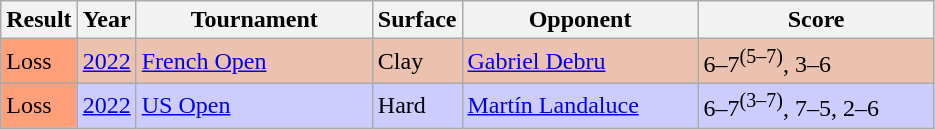<table class="sortable wikitable">
<tr>
<th>Result</th>
<th>Year</th>
<th width=150>Tournament</th>
<th>Surface</th>
<th width=150>Opponent</th>
<th width=150>Score</th>
</tr>
<tr style="background:#ebc2af;">
<td bgcolor=ffa07a>Loss</td>
<td><a href='#'>2022</a></td>
<td><a href='#'>French Open</a></td>
<td>Clay</td>
<td> <a href='#'>Gabriel Debru</a></td>
<td>6–7<sup>(5–7)</sup>, 3–6</td>
</tr>
<tr style="background:#ccf;">
<td bgcolor=ffa07a>Loss</td>
<td><a href='#'>2022</a></td>
<td><a href='#'>US Open</a></td>
<td>Hard</td>
<td> <a href='#'>Martín Landaluce</a></td>
<td>6–7<sup>(3–7)</sup>, 7–5, 2–6</td>
</tr>
</table>
